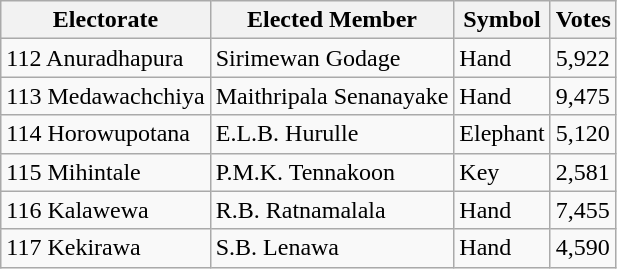<table class="wikitable" border="1">
<tr>
<th>Electorate</th>
<th>Elected Member</th>
<th>Symbol</th>
<th>Votes</th>
</tr>
<tr>
<td>112 Anuradhapura</td>
<td>Sirimewan Godage</td>
<td>Hand</td>
<td>5,922</td>
</tr>
<tr>
<td>113 Medawachchiya</td>
<td>Maithripala Senanayake</td>
<td>Hand</td>
<td>9,475</td>
</tr>
<tr>
<td>114 Horowupotana</td>
<td>E.L.B.  Hurulle</td>
<td>Elephant</td>
<td>5,120</td>
</tr>
<tr>
<td>115 Mihintale</td>
<td>P.M.K.  Tennakoon</td>
<td>Key</td>
<td>2,581</td>
</tr>
<tr>
<td>116 Kalawewa</td>
<td>R.B.  Ratnamalala</td>
<td>Hand</td>
<td>7,455</td>
</tr>
<tr>
<td>117 Kekirawa</td>
<td>S.B.  Lenawa</td>
<td>Hand</td>
<td>4,590</td>
</tr>
</table>
